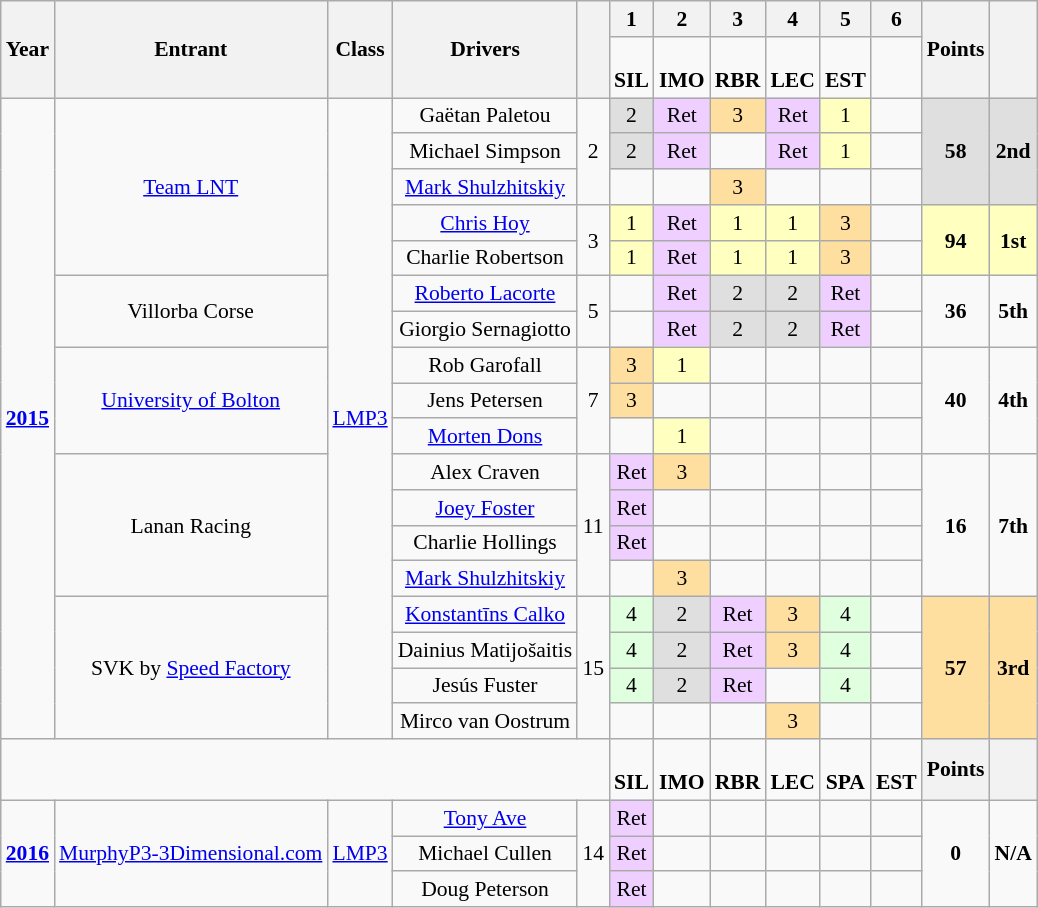<table class="wikitable" style="text-align:center; font-size:90%">
<tr>
<th rowspan="2">Year</th>
<th rowspan="2">Entrant</th>
<th rowspan="2">Class</th>
<th rowspan="2">Drivers</th>
<th rowspan="2"></th>
<th>1</th>
<th>2</th>
<th>3</th>
<th>4</th>
<th>5</th>
<th>6</th>
<th rowspan="2">Points</th>
<th rowspan="2"></th>
</tr>
<tr>
<td><strong></strong><br><strong>SIL</strong></td>
<td><strong></strong><br><strong>IMO</strong></td>
<td><strong></strong><br><strong>RBR</strong></td>
<td><strong></strong><br><strong>LEC</strong></td>
<td><strong></strong><br><strong>EST</strong></td>
<td></td>
</tr>
<tr>
<td rowspan="18"><a href='#'><strong>2015</strong></a></td>
<td rowspan="5"> <a href='#'>Team LNT</a></td>
<td rowspan="18"><a href='#'>LMP3</a></td>
<td> Gaëtan Paletou</td>
<td rowspan="3">2</td>
<td style="background:#DFDFDF;">2</td>
<td style="background:#EFCFFF;">Ret</td>
<td style="background:#FFDF9F;">3</td>
<td style="background:#EFCFFF;">Ret</td>
<td style="background:#FFFFBF;">1</td>
<td></td>
<td style="background:#DFDFDF;" rowspan="3"><strong>58</strong></td>
<td style="background:#DFDFDF;" rowspan="3"><strong>2nd</strong></td>
</tr>
<tr>
<td> Michael Simpson</td>
<td style="background:#DFDFDF;">2</td>
<td style="background:#EFCFFF;">Ret</td>
<td></td>
<td style="background:#EFCFFF;">Ret</td>
<td style="background:#FFFFBF;">1</td>
<td></td>
</tr>
<tr>
<td> <a href='#'>Mark Shulzhitskiy</a></td>
<td></td>
<td></td>
<td style="background:#FFDF9F;">3</td>
<td></td>
<td></td>
<td></td>
</tr>
<tr>
<td> <a href='#'>Chris Hoy</a></td>
<td rowspan="2">3</td>
<td style="background:#FFFFBF;">1</td>
<td style="background:#EFCFFF;">Ret</td>
<td style="background:#FFFFBF;">1</td>
<td style="background:#FFFFBF;">1</td>
<td style="background:#FFDF9F;">3</td>
<td></td>
<td style="background:#FFFFBF;" rowspan="2"><strong>94</strong></td>
<td style="background:#FFFFBF;" rowspan="2"><strong>1st</strong></td>
</tr>
<tr>
<td> Charlie Robertson</td>
<td style="background:#FFFFBF;">1</td>
<td style="background:#EFCFFF;">Ret</td>
<td style="background:#FFFFBF;">1</td>
<td style="background:#FFFFBF;">1</td>
<td style="background:#FFDF9F;">3</td>
<td></td>
</tr>
<tr>
<td rowspan="2"> Villorba Corse</td>
<td> <a href='#'>Roberto Lacorte</a></td>
<td rowspan="2">5</td>
<td></td>
<td style="background:#EFCFFF;">Ret</td>
<td style="background:#DFDFDF;">2</td>
<td style="background:#DFDFDF;">2</td>
<td style="background:#EFCFFF;">Ret</td>
<td></td>
<td rowspan="2"><strong>36</strong></td>
<td rowspan="2"><strong>5th</strong></td>
</tr>
<tr>
<td> Giorgio Sernagiotto</td>
<td></td>
<td style="background:#EFCFFF;">Ret</td>
<td style="background:#DFDFDF;">2</td>
<td style="background:#DFDFDF;">2</td>
<td style="background:#EFCFFF;">Ret</td>
<td></td>
</tr>
<tr>
<td rowspan="3"> <a href='#'>University of Bolton</a></td>
<td> Rob Garofall</td>
<td rowspan="3">7</td>
<td style="background:#FFDF9F;">3</td>
<td style="background:#FFFFBF;">1</td>
<td></td>
<td></td>
<td></td>
<td></td>
<td rowspan="3"><strong>40</strong></td>
<td rowspan="3"><strong>4th</strong></td>
</tr>
<tr>
<td> Jens Petersen</td>
<td style="background:#FFDF9F;">3</td>
<td></td>
<td></td>
<td></td>
<td></td>
<td></td>
</tr>
<tr>
<td> <a href='#'>Morten Dons</a></td>
<td></td>
<td style="background:#FFFFBF;">1</td>
<td></td>
<td></td>
<td></td>
<td></td>
</tr>
<tr>
<td rowspan="4"> Lanan Racing</td>
<td> Alex Craven</td>
<td rowspan="4">11</td>
<td style="background:#EFCFFF;">Ret</td>
<td style="background:#FFDF9F;">3</td>
<td></td>
<td></td>
<td></td>
<td></td>
<td rowspan="4"><strong>16</strong></td>
<td rowspan="4"><strong>7th</strong></td>
</tr>
<tr>
<td> <a href='#'>Joey Foster</a></td>
<td style="background:#EFCFFF;">Ret</td>
<td></td>
<td></td>
<td></td>
<td></td>
<td></td>
</tr>
<tr>
<td> Charlie Hollings</td>
<td style="background:#EFCFFF;">Ret</td>
<td></td>
<td></td>
<td></td>
<td></td>
<td></td>
</tr>
<tr>
<td> <a href='#'>Mark Shulzhitskiy</a></td>
<td></td>
<td style="background:#FFDF9F;">3</td>
<td></td>
<td></td>
<td></td>
<td></td>
</tr>
<tr>
<td rowspan="4"> SVK by <a href='#'>Speed Factory</a></td>
<td> <a href='#'>Konstantīns Calko</a></td>
<td rowspan="4">15</td>
<td style="background:#DFFFDF;">4</td>
<td style="background:#DFDFDF;">2</td>
<td style="background:#EFCFFF;">Ret</td>
<td style="background:#FFDF9F;">3</td>
<td style="background:#DFFFDF;">4</td>
<td></td>
<td style="background:#FFDF9F;" rowspan="4"><strong>57</strong></td>
<td style="background:#FFDF9F;" rowspan="4"><strong>3rd</strong></td>
</tr>
<tr>
<td> Dainius Matijošaitis</td>
<td style="background:#DFFFDF;">4</td>
<td style="background:#DFDFDF;">2</td>
<td style="background:#EFCFFF;">Ret</td>
<td style="background:#FFDF9F;">3</td>
<td style="background:#DFFFDF;">4</td>
<td></td>
</tr>
<tr>
<td> Jesús Fuster</td>
<td style="background:#DFFFDF;">4</td>
<td style="background:#DFDFDF;">2</td>
<td style="background:#EFCFFF;">Ret</td>
<td></td>
<td style="background:#DFFFDF;">4</td>
<td></td>
</tr>
<tr>
<td> Mirco van Oostrum</td>
<td></td>
<td></td>
<td></td>
<td style="background:#FFDF9F;">3</td>
<td></td>
<td></td>
</tr>
<tr>
<td colspan="5"></td>
<td><strong></strong><br><strong>SIL</strong></td>
<td><strong></strong><br><strong>IMO</strong></td>
<td><strong></strong><br><strong>RBR</strong></td>
<td><strong></strong><br><strong>LEC</strong></td>
<td><strong></strong><br><strong>SPA</strong></td>
<td><strong></strong><br><strong>EST</strong></td>
<th>Points</th>
<th></th>
</tr>
<tr>
<td rowspan="3"><a href='#'><strong>2016</strong></a></td>
<td rowspan="3"> <a href='#'>MurphyP3-3Dimensional.com</a></td>
<td rowspan="3"><a href='#'>LMP3</a></td>
<td> <a href='#'>Tony Ave</a></td>
<td rowspan="3">14</td>
<td style="background:#EFCFFF;">Ret</td>
<td></td>
<td></td>
<td></td>
<td></td>
<td></td>
<td rowspan="3"><strong>0</strong></td>
<td rowspan="3"><strong>N/A</strong></td>
</tr>
<tr>
<td> Michael Cullen</td>
<td style="background:#EFCFFF;">Ret</td>
<td></td>
<td></td>
<td></td>
<td></td>
<td></td>
</tr>
<tr>
<td> Doug Peterson</td>
<td style="background:#EFCFFF;">Ret</td>
<td></td>
<td></td>
<td></td>
<td></td>
<td></td>
</tr>
</table>
